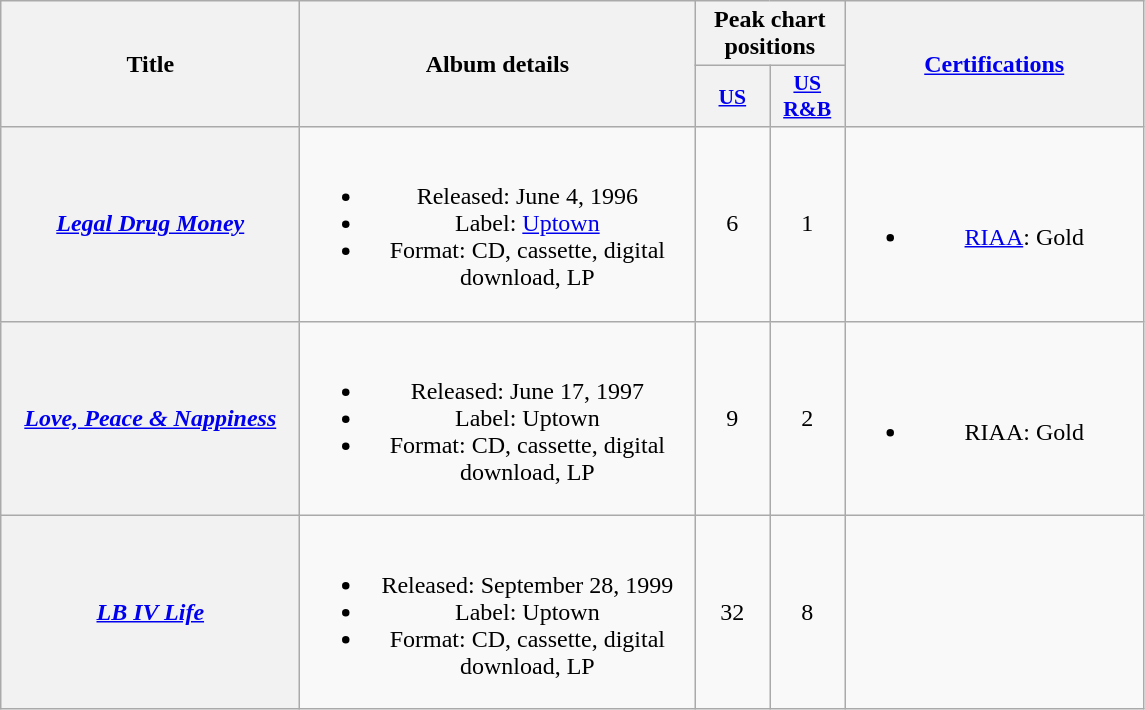<table class="wikitable plainrowheaders" style="text-align:center;">
<tr>
<th scope="col" rowspan="2" style="width:12em;">Title</th>
<th scope="col" rowspan="2" style="width:16em;">Album details</th>
<th scope="col" colspan="2">Peak chart positions</th>
<th scope="col" rowspan="2" style="width:12em;"><a href='#'>Certifications</a></th>
</tr>
<tr>
<th scope="col" style="width:3em;font-size:90%;"><a href='#'>US</a></th>
<th scope="col" style="width:3em;font-size:90%;"><a href='#'>US R&B</a></th>
</tr>
<tr>
<th scope="row"><em><a href='#'>Legal Drug Money</a></em></th>
<td><br><ul><li>Released: June 4, 1996</li><li>Label: <a href='#'>Uptown</a></li><li>Format: CD, cassette, digital download, LP</li></ul></td>
<td>6</td>
<td>1</td>
<td><br><ul><li><a href='#'>RIAA</a>: Gold</li></ul></td>
</tr>
<tr>
<th scope="row"><em><a href='#'>Love, Peace & Nappiness</a></em></th>
<td><br><ul><li>Released: June 17, 1997</li><li>Label: Uptown</li><li>Format: CD, cassette, digital download, LP</li></ul></td>
<td>9</td>
<td>2</td>
<td><br><ul><li>RIAA: Gold</li></ul></td>
</tr>
<tr>
<th scope="row"><em><a href='#'>LB IV Life</a></em></th>
<td><br><ul><li>Released: September 28, 1999</li><li>Label: Uptown</li><li>Format: CD, cassette, digital download, LP</li></ul></td>
<td>32</td>
<td>8</td>
<td></td>
</tr>
</table>
